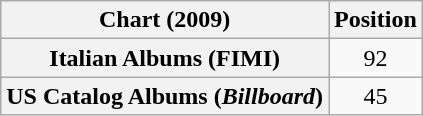<table class="wikitable sortable plainrowheaders" style="text-align:center">
<tr>
<th scope="col">Chart (2009)</th>
<th scope="col">Position</th>
</tr>
<tr>
<th scope="row">Italian Albums (FIMI)</th>
<td>92</td>
</tr>
<tr>
<th scope="row">US Catalog Albums (<em>Billboard</em>)</th>
<td>45</td>
</tr>
</table>
